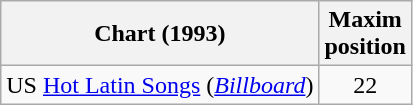<table class="wikitable">
<tr>
<th align="left">Chart (1993)</th>
<th align="left">Maxim<br>position</th>
</tr>
<tr>
<td align="left">US <a href='#'>Hot Latin Songs</a> (<em><a href='#'>Billboard</a></em>)</td>
<td align="center">22</td>
</tr>
</table>
